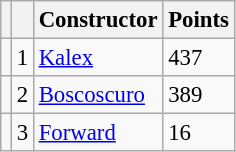<table class="wikitable" style="font-size: 95%;">
<tr>
<th></th>
<th></th>
<th>Constructor</th>
<th>Points</th>
</tr>
<tr>
<td></td>
<td align=center>1</td>
<td> <a href='#'>Kalex</a></td>
<td align=left>437</td>
</tr>
<tr>
<td></td>
<td align=center>2</td>
<td> <a href='#'>Boscoscuro</a></td>
<td align=left>389</td>
</tr>
<tr>
<td></td>
<td align=center>3</td>
<td> <a href='#'>Forward</a></td>
<td align=left>16</td>
</tr>
</table>
